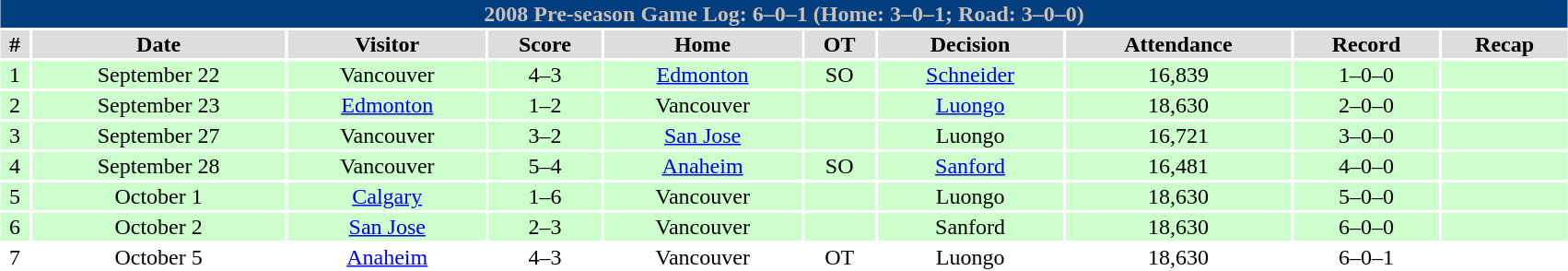<table class="toccolours collapsible collapsed" width=90% style="clear:both; margin:1.5em auto; text-align:center">
<tr>
<th colspan=11 style="background:#003e7e; color:#c9c0bb;">2008 Pre-season Game Log: 6–0–1 (Home: 3–0–1; Road: 3–0–0)</th>
</tr>
<tr align="center" bgcolor="#dddddd">
<td><strong>#</strong></td>
<td><strong>Date</strong></td>
<td><strong>Visitor</strong></td>
<td><strong>Score</strong></td>
<td><strong>Home</strong></td>
<td><strong>OT</strong></td>
<td><strong>Decision</strong></td>
<td><strong>Attendance</strong></td>
<td><strong>Record</strong></td>
<td><strong>Recap</strong></td>
</tr>
<tr align="center" bgcolor="#ccffcc">
<td>1</td>
<td>September 22</td>
<td>Vancouver</td>
<td>4–3</td>
<td><a href='#'>Edmonton</a></td>
<td>SO</td>
<td><a href='#'>Schneider</a></td>
<td>16,839</td>
<td>1–0–0</td>
<td></td>
</tr>
<tr align="center" bgcolor="#ccffcc">
<td>2</td>
<td>September 23</td>
<td><a href='#'>Edmonton</a></td>
<td>1–2</td>
<td>Vancouver</td>
<td></td>
<td><a href='#'>Luongo</a></td>
<td>18,630</td>
<td>2–0–0</td>
<td></td>
</tr>
<tr align="center" bgcolor="#ccffcc">
<td>3</td>
<td>September 27</td>
<td>Vancouver</td>
<td>3–2</td>
<td><a href='#'>San Jose</a></td>
<td></td>
<td>Luongo</td>
<td>16,721</td>
<td>3–0–0</td>
<td></td>
</tr>
<tr align="center" bgcolor="#ccffcc">
<td>4</td>
<td>September 28</td>
<td>Vancouver</td>
<td>5–4</td>
<td><a href='#'>Anaheim</a></td>
<td>SO</td>
<td><a href='#'>Sanford</a></td>
<td>16,481</td>
<td>4–0–0</td>
<td></td>
</tr>
<tr align="center" bgcolor="#ccffcc">
<td>5</td>
<td>October 1</td>
<td><a href='#'>Calgary</a></td>
<td>1–6</td>
<td>Vancouver</td>
<td></td>
<td>Luongo</td>
<td>18,630</td>
<td>5–0–0</td>
<td></td>
</tr>
<tr align="center" bgcolor="#ccffcc">
<td>6</td>
<td>October 2</td>
<td><a href='#'>San Jose</a></td>
<td>2–3</td>
<td>Vancouver</td>
<td></td>
<td>Sanford</td>
<td>18,630</td>
<td>6–0–0</td>
<td></td>
</tr>
<tr align="center" bgcolor="#ffffff">
<td>7</td>
<td>October 5</td>
<td><a href='#'>Anaheim</a></td>
<td>4–3</td>
<td>Vancouver</td>
<td>OT</td>
<td>Luongo</td>
<td>18,630</td>
<td>6–0–1</td>
<td></td>
</tr>
</table>
